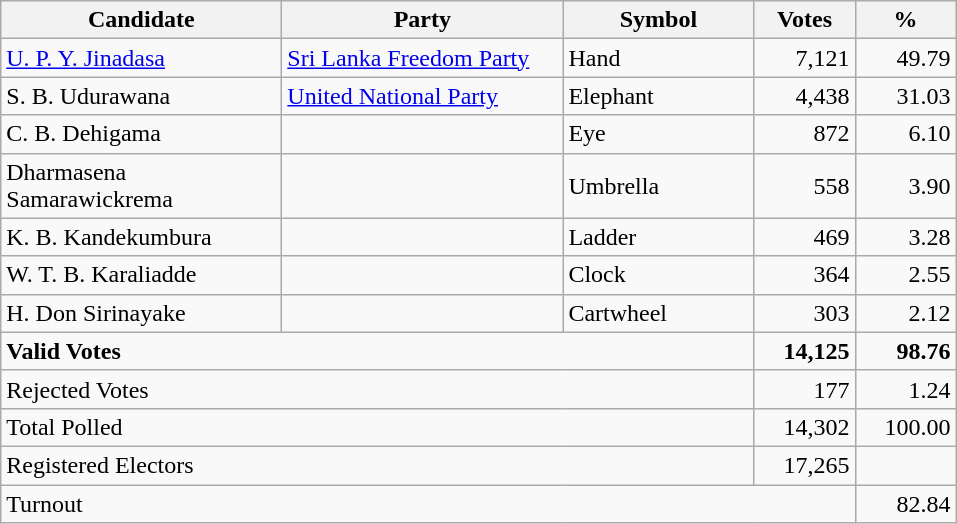<table class="wikitable" border="1" style="text-align:right;">
<tr>
<th align=left width="180">Candidate</th>
<th align=left width="180">Party</th>
<th align=left width="120">Symbol</th>
<th align=left width="60">Votes</th>
<th align=left width="60">%</th>
</tr>
<tr>
<td align=left><a href='#'>U. P. Y. Jinadasa</a></td>
<td align=left><a href='#'>Sri Lanka Freedom Party</a></td>
<td align=left>Hand</td>
<td align=right>7,121</td>
<td align=right>49.79</td>
</tr>
<tr>
<td align=left>S. B. Udurawana</td>
<td align=left><a href='#'>United National Party</a></td>
<td align=left>Elephant</td>
<td align=right>4,438</td>
<td align=right>31.03</td>
</tr>
<tr>
<td align=left>C. B. Dehigama</td>
<td align=left></td>
<td align=left>Eye</td>
<td align=right>872</td>
<td align=right>6.10</td>
</tr>
<tr>
<td align=left>Dharmasena Samarawickrema</td>
<td align=left></td>
<td align=left>Umbrella</td>
<td align=right>558</td>
<td align=right>3.90</td>
</tr>
<tr>
<td align=left>K. B. Kandekumbura</td>
<td align=left></td>
<td align=left>Ladder</td>
<td align=right>469</td>
<td align=right>3.28</td>
</tr>
<tr>
<td align=left>W. T. B. Karaliadde</td>
<td align=left></td>
<td align=left>Clock</td>
<td align=right>364</td>
<td align=right>2.55</td>
</tr>
<tr>
<td align=left>H. Don Sirinayake</td>
<td align=left></td>
<td align=left>Cartwheel</td>
<td align=right>303</td>
<td align=right>2.12</td>
</tr>
<tr>
<td align=left colspan=3><strong>Valid Votes</strong></td>
<td align=right><strong>14,125</strong></td>
<td align=right><strong>98.76</strong></td>
</tr>
<tr>
<td align=left colspan=3>Rejected Votes</td>
<td align=right>177</td>
<td align=right>1.24</td>
</tr>
<tr>
<td align=left colspan=3>Total Polled</td>
<td align=right>14,302</td>
<td align=right>100.00</td>
</tr>
<tr>
<td align=left colspan=3>Registered Electors</td>
<td align=right>17,265</td>
<td></td>
</tr>
<tr>
<td align=left colspan=4>Turnout</td>
<td align=right>82.84</td>
</tr>
</table>
